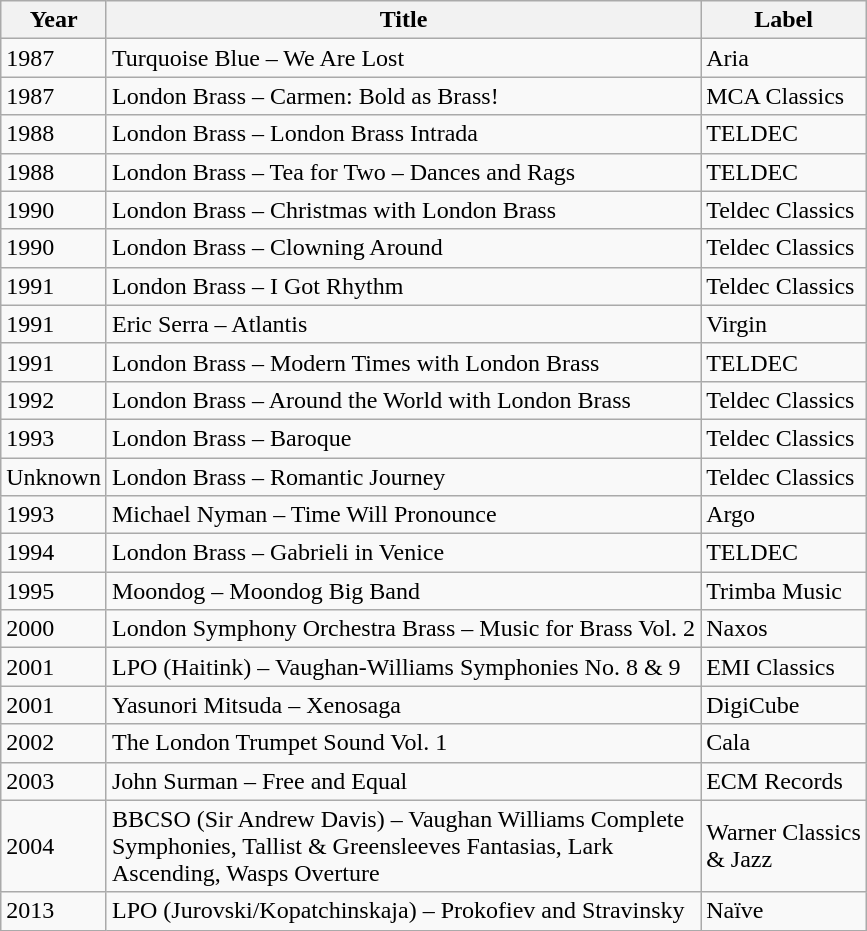<table class="wikitable sortable">
<tr>
<th>Year</th>
<th>Title</th>
<th>Label</th>
</tr>
<tr>
<td>1987</td>
<td>Turquoise Blue – We Are Lost</td>
<td>Aria</td>
</tr>
<tr>
<td>1987</td>
<td>London Brass – Carmen: Bold as Brass!</td>
<td>MCA Classics</td>
</tr>
<tr>
<td>1988</td>
<td>London Brass – London Brass Intrada</td>
<td>TELDEC</td>
</tr>
<tr>
<td>1988</td>
<td>London Brass – Tea for Two – Dances and Rags</td>
<td>TELDEC</td>
</tr>
<tr>
<td>1990</td>
<td>London Brass – Christmas with London Brass</td>
<td>Teldec Classics</td>
</tr>
<tr>
<td>1990</td>
<td>London Brass – Clowning Around</td>
<td>Teldec Classics</td>
</tr>
<tr>
<td>1991</td>
<td>London Brass – I Got Rhythm</td>
<td>Teldec Classics</td>
</tr>
<tr>
<td>1991</td>
<td>Eric Serra – Atlantis</td>
<td>Virgin</td>
</tr>
<tr>
<td>1991</td>
<td>London Brass – Modern Times with London Brass</td>
<td>TELDEC</td>
</tr>
<tr>
<td>1992</td>
<td>London Brass – Around the World with London Brass</td>
<td>Teldec Classics</td>
</tr>
<tr>
<td>1993</td>
<td>London Brass – Baroque</td>
<td>Teldec Classics</td>
</tr>
<tr>
<td>Unknown</td>
<td>London Brass – Romantic Journey</td>
<td>Teldec Classics</td>
</tr>
<tr>
<td>1993</td>
<td>Michael Nyman – Time Will Pronounce</td>
<td>Argo</td>
</tr>
<tr>
<td>1994</td>
<td>London Brass – Gabrieli in Venice</td>
<td>TELDEC</td>
</tr>
<tr>
<td>1995</td>
<td>Moondog – Moondog Big Band</td>
<td>Trimba Music</td>
</tr>
<tr>
<td>2000</td>
<td>London Symphony Orchestra Brass – Music for Brass Vol. 2</td>
<td>Naxos</td>
</tr>
<tr>
<td>2001</td>
<td>LPO (Haitink) – Vaughan-Williams Symphonies No. 8 & 9</td>
<td>EMI Classics</td>
</tr>
<tr>
<td>2001</td>
<td>Yasunori Mitsuda – Xenosaga</td>
<td>DigiCube</td>
</tr>
<tr>
<td>2002</td>
<td>The London Trumpet Sound Vol. 1</td>
<td>Cala</td>
</tr>
<tr>
<td>2003</td>
<td>John Surman – Free and Equal</td>
<td>ECM Records</td>
</tr>
<tr>
<td>2004</td>
<td>BBCSO (Sir Andrew Davis) – Vaughan Williams Complete<br>Symphonies, Tallist & Greensleeves Fantasias, Lark<br>Ascending, Wasps Overture</td>
<td>Warner Classics<br>& Jazz</td>
</tr>
<tr>
<td>2013</td>
<td>LPO (Jurovski/Kopatchinskaja) – Prokofiev and Stravinsky</td>
<td>Naïve</td>
</tr>
</table>
